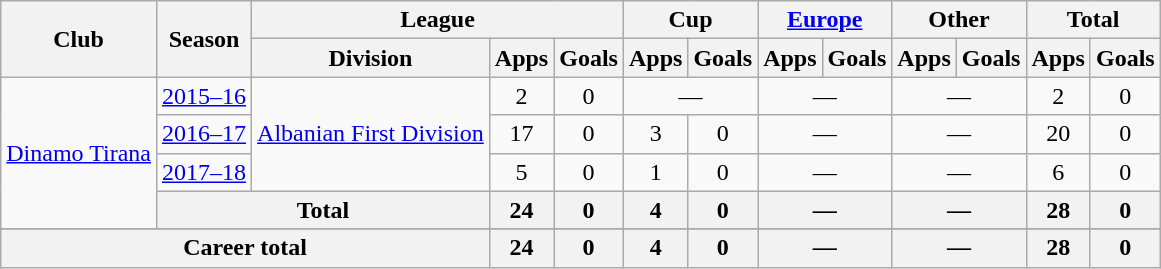<table class="wikitable" style="text-align:center">
<tr>
<th rowspan="2">Club</th>
<th rowspan="2">Season</th>
<th colspan="3">League</th>
<th colspan="2">Cup</th>
<th colspan="2"><a href='#'>Europe</a></th>
<th colspan="2">Other</th>
<th colspan="2">Total</th>
</tr>
<tr>
<th>Division</th>
<th>Apps</th>
<th>Goals</th>
<th>Apps</th>
<th>Goals</th>
<th>Apps</th>
<th>Goals</th>
<th>Apps</th>
<th>Goals</th>
<th>Apps</th>
<th>Goals</th>
</tr>
<tr>
<td rowspan="4" valign="center"><a href='#'>Dinamo Tirana</a></td>
<td><a href='#'>2015–16</a></td>
<td rowspan="3"><a href='#'>Albanian First Division</a></td>
<td>2</td>
<td>0</td>
<td colspan="2">—</td>
<td colspan="2">—</td>
<td colspan="2">—</td>
<td>2</td>
<td>0</td>
</tr>
<tr>
<td><a href='#'>2016–17</a></td>
<td>17</td>
<td>0</td>
<td>3</td>
<td>0</td>
<td colspan="2">—</td>
<td colspan="2">—</td>
<td>20</td>
<td>0</td>
</tr>
<tr>
<td><a href='#'>2017–18</a></td>
<td>5</td>
<td>0</td>
<td>1</td>
<td>0</td>
<td colspan="2">—</td>
<td colspan="2">—</td>
<td>6</td>
<td>0</td>
</tr>
<tr>
<th colspan="2" valign="center">Total</th>
<th>24</th>
<th>0</th>
<th>4</th>
<th>0</th>
<th colspan="2">—</th>
<th colspan="2">—</th>
<th>28</th>
<th>0</th>
</tr>
<tr>
</tr>
<tr>
<th colspan="3">Career total</th>
<th>24</th>
<th>0</th>
<th>4</th>
<th>0</th>
<th colspan="2">—</th>
<th colspan="2">—</th>
<th>28</th>
<th>0</th>
</tr>
</table>
